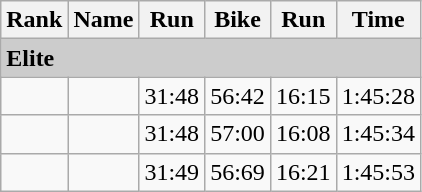<table class="wikitable">
<tr>
<th>Rank</th>
<th>Name</th>
<th>Run</th>
<th>Bike</th>
<th>Run</th>
<th>Time</th>
</tr>
<tr bgcolor="#cccccc">
<td colspan="6" align="left"><strong>Elite</strong></td>
</tr>
<tr align="center">
<td></td>
<td align="left"><strong></strong></td>
<td>31:48</td>
<td>56:42</td>
<td>16:15</td>
<td>1:45:28</td>
</tr>
<tr align="center">
<td></td>
<td align="left"></td>
<td>31:48</td>
<td>57:00</td>
<td>16:08</td>
<td>1:45:34</td>
</tr>
<tr align="center">
<td></td>
<td align="left"></td>
<td>31:49</td>
<td>56:69</td>
<td>16:21</td>
<td>1:45:53</td>
</tr>
</table>
